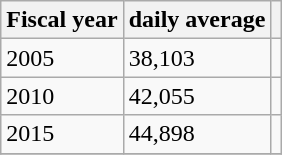<table class="wikitable">
<tr>
<th>Fiscal year</th>
<th>daily average</th>
<th></th>
</tr>
<tr>
<td>2005</td>
<td>38,103</td>
<td></td>
</tr>
<tr>
<td>2010</td>
<td>42,055</td>
<td></td>
</tr>
<tr>
<td>2015</td>
<td>44,898</td>
<td></td>
</tr>
<tr>
</tr>
</table>
